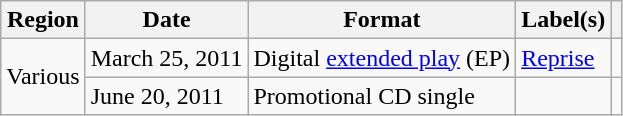<table class="wikitable plainrowheaders">
<tr>
<th>Region</th>
<th>Date</th>
<th>Format</th>
<th>Label(s)</th>
<th></th>
</tr>
<tr>
<td rowspan="2">Various</td>
<td>March 25, 2011</td>
<td>Digital <a href='#'>extended play</a> (EP)</td>
<td><a href='#'>Reprise</a></td>
<td></td>
</tr>
<tr>
<td>June 20, 2011</td>
<td>Promotional CD single</td>
<td></td>
<td></td>
</tr>
</table>
